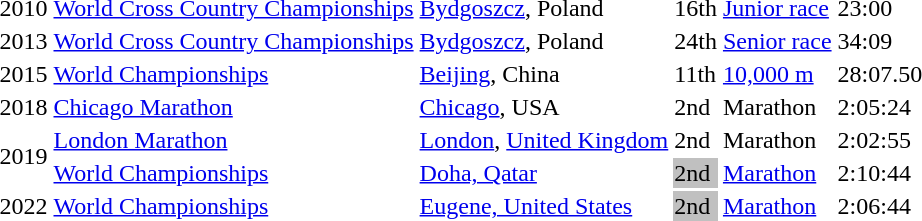<table>
<tr>
<td>2010</td>
<td><a href='#'>World Cross Country Championships</a></td>
<td><a href='#'>Bydgoszcz</a>, Poland</td>
<td>16th</td>
<td><a href='#'>Junior race</a></td>
<td>23:00</td>
</tr>
<tr>
<td>2013</td>
<td><a href='#'>World Cross Country Championships</a></td>
<td><a href='#'>Bydgoszcz</a>, Poland</td>
<td>24th</td>
<td><a href='#'>Senior race</a></td>
<td>34:09</td>
</tr>
<tr>
<td>2015</td>
<td><a href='#'>World Championships</a></td>
<td><a href='#'>Beijing</a>, China</td>
<td>11th</td>
<td><a href='#'>10,000 m</a></td>
<td>28:07.50</td>
</tr>
<tr>
<td>2018</td>
<td><a href='#'>Chicago Marathon</a></td>
<td><a href='#'>Chicago</a>, USA</td>
<td>2nd</td>
<td>Marathon</td>
<td>2:05:24</td>
</tr>
<tr>
<td rowspan=2>2019</td>
<td><a href='#'>London Marathon</a></td>
<td><a href='#'>London</a>, <a href='#'>United Kingdom</a></td>
<td>2nd</td>
<td>Marathon</td>
<td>2:02:55</td>
</tr>
<tr>
<td><a href='#'>World Championships</a></td>
<td><a href='#'>Doha, Qatar</a></td>
<td bgcolor=silver>2nd</td>
<td><a href='#'>Marathon</a></td>
<td>2:10:44</td>
</tr>
<tr>
<td>2022</td>
<td><a href='#'>World Championships</a></td>
<td><a href='#'>Eugene, United States</a></td>
<td bgcolor=silver>2nd</td>
<td><a href='#'>Marathon</a></td>
<td>2:06:44</td>
</tr>
</table>
